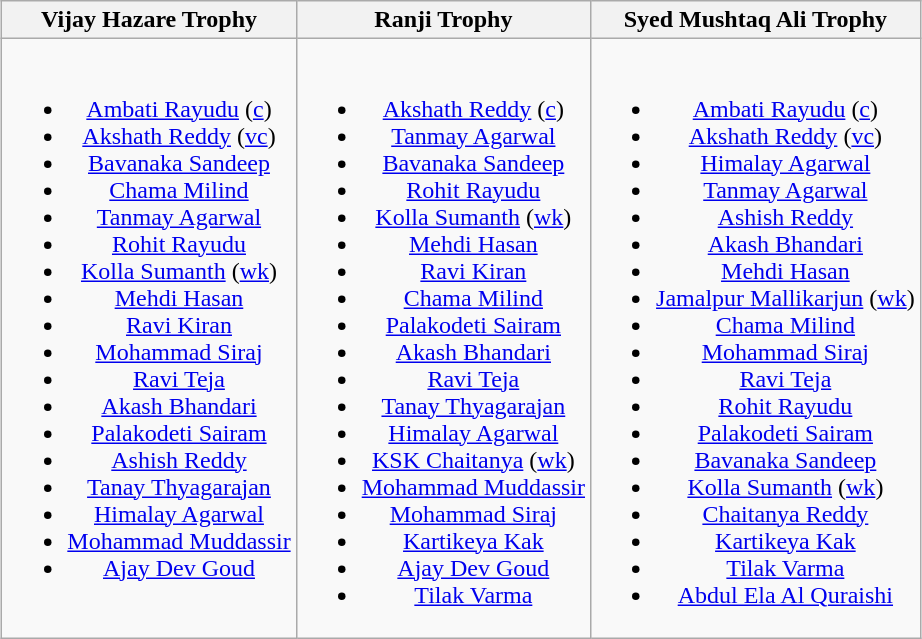<table class="wikitable" style="text-align:center; margin:auto">
<tr>
<th>Vijay Hazare Trophy</th>
<th>Ranji Trophy</th>
<th>Syed Mushtaq Ali Trophy</th>
</tr>
<tr style="vertical-align:top">
<td><br><ul><li><a href='#'>Ambati Rayudu</a> (<a href='#'>c</a>)</li><li><a href='#'>Akshath Reddy</a> (<a href='#'>vc</a>)</li><li><a href='#'>Bavanaka Sandeep</a></li><li><a href='#'>Chama Milind</a></li><li><a href='#'>Tanmay Agarwal</a></li><li><a href='#'>Rohit Rayudu</a></li><li><a href='#'>Kolla Sumanth</a> (<a href='#'>wk</a>)</li><li><a href='#'>Mehdi Hasan</a></li><li><a href='#'>Ravi Kiran</a></li><li><a href='#'>Mohammad Siraj</a></li><li><a href='#'>Ravi Teja</a></li><li><a href='#'>Akash Bhandari</a></li><li><a href='#'>Palakodeti Sairam</a></li><li><a href='#'>Ashish Reddy</a></li><li><a href='#'>Tanay Thyagarajan</a></li><li><a href='#'>Himalay Agarwal</a></li><li><a href='#'>Mohammad Muddassir</a></li><li><a href='#'>Ajay Dev Goud</a></li></ul></td>
<td><br><ul><li><a href='#'>Akshath Reddy</a> (<a href='#'>c</a>)</li><li><a href='#'>Tanmay Agarwal</a></li><li><a href='#'>Bavanaka Sandeep</a></li><li><a href='#'>Rohit Rayudu</a></li><li><a href='#'>Kolla Sumanth</a> (<a href='#'>wk</a>)</li><li><a href='#'>Mehdi Hasan</a></li><li><a href='#'>Ravi Kiran</a></li><li><a href='#'>Chama Milind</a></li><li><a href='#'>Palakodeti Sairam</a></li><li><a href='#'>Akash Bhandari</a></li><li><a href='#'>Ravi Teja</a></li><li><a href='#'>Tanay Thyagarajan</a></li><li><a href='#'>Himalay Agarwal</a></li><li><a href='#'>KSK Chaitanya</a> (<a href='#'>wk</a>)</li><li><a href='#'>Mohammad Muddassir</a></li><li><a href='#'>Mohammad Siraj</a></li><li><a href='#'>Kartikeya Kak</a></li><li><a href='#'>Ajay Dev Goud</a></li><li><a href='#'>Tilak Varma</a></li></ul></td>
<td><br><ul><li><a href='#'>Ambati Rayudu</a> (<a href='#'>c</a>)</li><li><a href='#'>Akshath Reddy</a> (<a href='#'>vc</a>)</li><li><a href='#'>Himalay Agarwal</a></li><li><a href='#'>Tanmay Agarwal</a></li><li><a href='#'>Ashish Reddy</a></li><li><a href='#'>Akash Bhandari</a></li><li><a href='#'>Mehdi Hasan</a></li><li><a href='#'>Jamalpur Mallikarjun</a> (<a href='#'>wk</a>)</li><li><a href='#'>Chama Milind</a></li><li><a href='#'>Mohammad Siraj</a></li><li><a href='#'>Ravi Teja</a></li><li><a href='#'>Rohit Rayudu</a></li><li><a href='#'>Palakodeti Sairam</a></li><li><a href='#'>Bavanaka Sandeep</a></li><li><a href='#'>Kolla Sumanth</a> (<a href='#'>wk</a>)</li><li><a href='#'>Chaitanya Reddy</a></li><li><a href='#'>Kartikeya Kak</a></li><li><a href='#'>Tilak Varma</a></li><li><a href='#'>Abdul Ela Al Quraishi</a></li></ul></td>
</tr>
</table>
